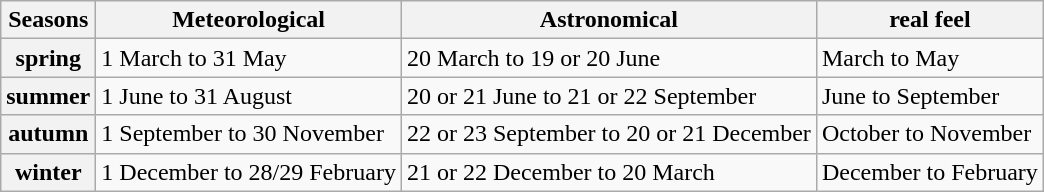<table class="wikitable">
<tr>
<th>Seasons</th>
<th>Meteorological</th>
<th>Astronomical</th>
<th>real feel</th>
</tr>
<tr>
<th>spring</th>
<td>1 March to 31 May</td>
<td>20 March to 19 or 20 June</td>
<td>March to May</td>
</tr>
<tr>
<th>summer</th>
<td>1 June to 31 August</td>
<td>20 or 21 June to 21 or 22 September</td>
<td>June to September</td>
</tr>
<tr>
<th>autumn</th>
<td>1 September to 30 November</td>
<td>22 or 23 September to 20 or 21 December</td>
<td>October to November</td>
</tr>
<tr>
<th>winter</th>
<td>1 December to 28/29 February</td>
<td>21 or 22 December to 20 March</td>
<td>December to February</td>
</tr>
</table>
